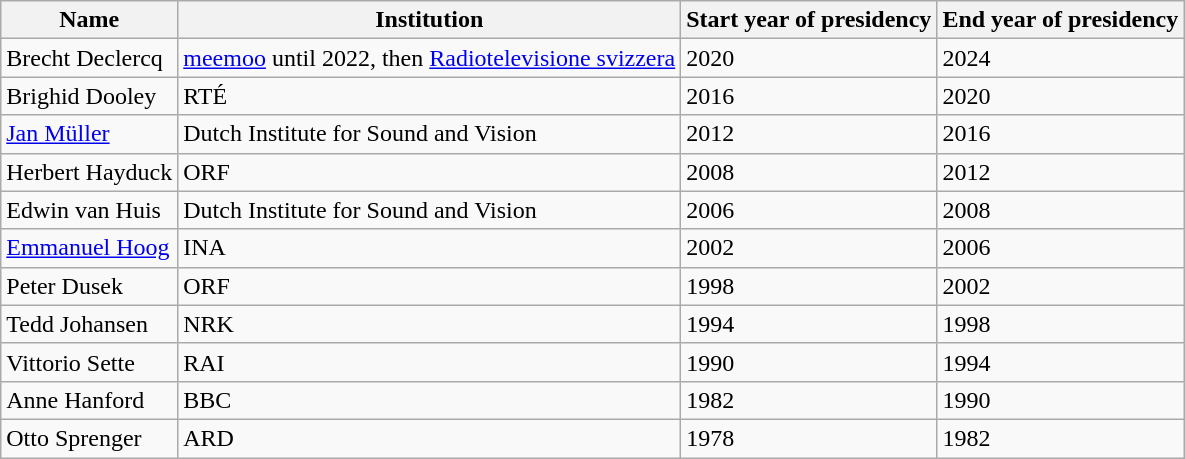<table class="wikitable">
<tr>
<th>Name</th>
<th>Institution</th>
<th>Start year of presidency</th>
<th>End year of presidency</th>
</tr>
<tr>
<td>Brecht Declercq</td>
<td><a href='#'>meemoo</a> until 2022, then <a href='#'>Radiotelevisione svizzera</a></td>
<td>2020</td>
<td>2024</td>
</tr>
<tr>
<td>Brighid Dooley</td>
<td>RTÉ</td>
<td>2016</td>
<td>2020</td>
</tr>
<tr>
<td><a href='#'>Jan Müller</a></td>
<td>Dutch Institute for Sound and Vision</td>
<td>2012</td>
<td>2016</td>
</tr>
<tr>
<td>Herbert Hayduck</td>
<td>ORF</td>
<td>2008</td>
<td>2012</td>
</tr>
<tr>
<td>Edwin van Huis</td>
<td>Dutch Institute for Sound and Vision</td>
<td>2006</td>
<td>2008</td>
</tr>
<tr>
<td><a href='#'>Emmanuel Hoog</a></td>
<td>INA</td>
<td>2002</td>
<td>2006</td>
</tr>
<tr>
<td>Peter Dusek</td>
<td>ORF</td>
<td>1998</td>
<td>2002</td>
</tr>
<tr>
<td>Tedd Johansen</td>
<td>NRK</td>
<td>1994</td>
<td>1998</td>
</tr>
<tr>
<td>Vittorio Sette</td>
<td>RAI</td>
<td>1990</td>
<td>1994</td>
</tr>
<tr>
<td>Anne Hanford</td>
<td>BBC</td>
<td>1982</td>
<td>1990</td>
</tr>
<tr>
<td>Otto Sprenger</td>
<td>ARD</td>
<td>1978</td>
<td>1982</td>
</tr>
</table>
